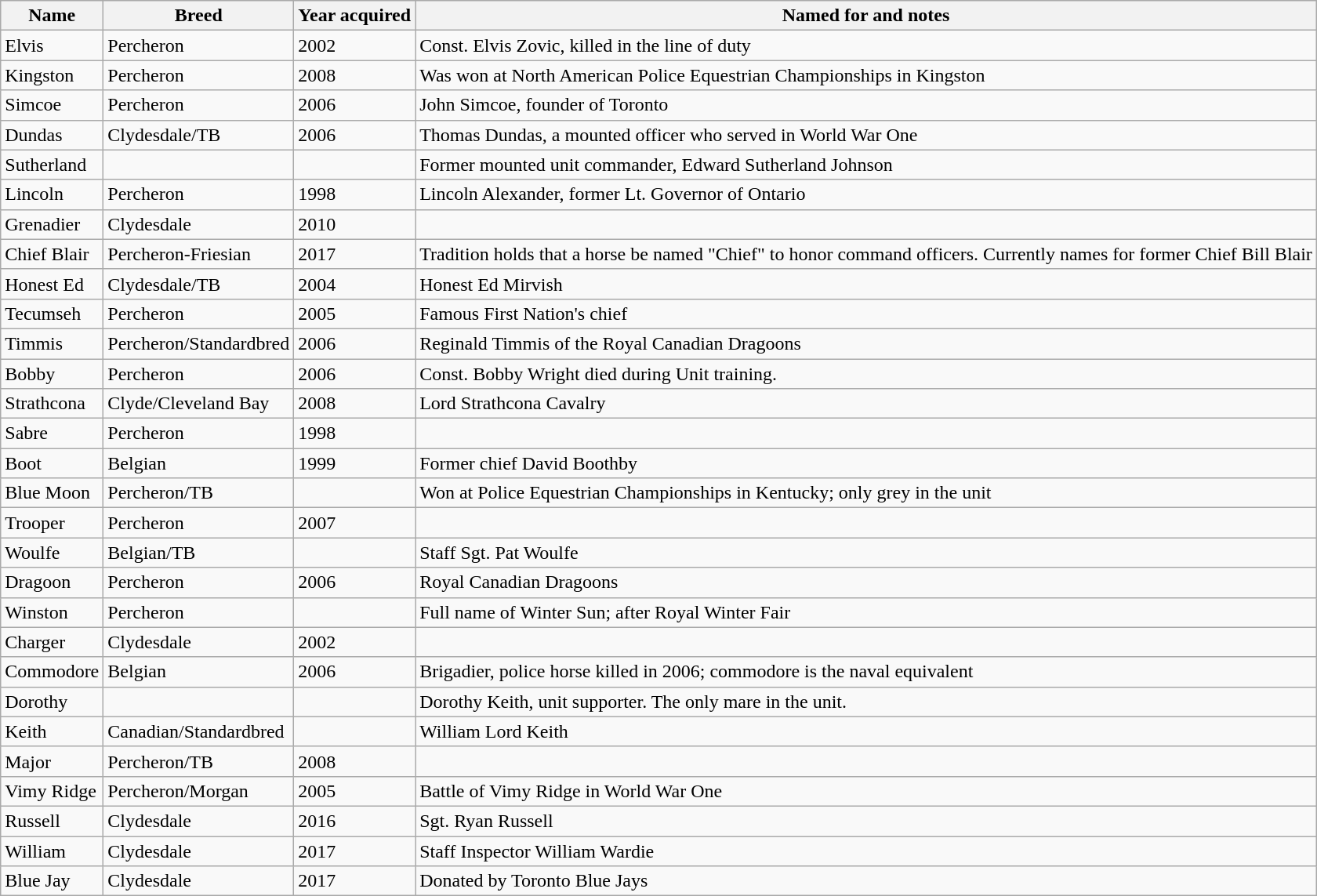<table class="wikitable sortable">
<tr>
<th>Name</th>
<th>Breed</th>
<th>Year acquired</th>
<th>Named for and notes</th>
</tr>
<tr>
<td>Elvis</td>
<td>Percheron</td>
<td>2002</td>
<td>Const. Elvis Zovic, killed in the line of duty</td>
</tr>
<tr>
<td>Kingston</td>
<td>Percheron</td>
<td>2008</td>
<td>Was won at North American Police Equestrian Championships in Kingston</td>
</tr>
<tr>
<td>Simcoe</td>
<td>Percheron</td>
<td>2006</td>
<td>John Simcoe, founder of Toronto</td>
</tr>
<tr>
<td>Dundas</td>
<td>Clydesdale/TB</td>
<td>2006</td>
<td>Thomas Dundas, a mounted officer who served in World War One</td>
</tr>
<tr>
<td>Sutherland</td>
<td></td>
<td></td>
<td>Former mounted unit commander, Edward Sutherland Johnson</td>
</tr>
<tr>
<td>Lincoln</td>
<td>Percheron</td>
<td>1998</td>
<td>Lincoln Alexander, former Lt. Governor of Ontario</td>
</tr>
<tr>
<td>Grenadier</td>
<td>Clydesdale</td>
<td>2010</td>
<td></td>
</tr>
<tr>
<td>Chief Blair</td>
<td>Percheron-Friesian</td>
<td>2017</td>
<td>Tradition holds that a horse be named "Chief" to honor command officers. Currently names for former Chief Bill Blair</td>
</tr>
<tr>
<td>Honest Ed</td>
<td>Clydesdale/TB</td>
<td>2004</td>
<td>Honest Ed Mirvish</td>
</tr>
<tr>
<td>Tecumseh</td>
<td>Percheron</td>
<td>2005</td>
<td>Famous First Nation's chief</td>
</tr>
<tr>
<td>Timmis</td>
<td>Percheron/Standardbred</td>
<td>2006</td>
<td>Reginald Timmis of the Royal Canadian Dragoons</td>
</tr>
<tr>
<td>Bobby</td>
<td>Percheron</td>
<td>2006</td>
<td>Const. Bobby Wright died during Unit training.</td>
</tr>
<tr>
<td>Strathcona</td>
<td>Clyde/Cleveland Bay</td>
<td>2008</td>
<td>Lord Strathcona Cavalry</td>
</tr>
<tr>
<td>Sabre</td>
<td>Percheron</td>
<td>1998</td>
<td></td>
</tr>
<tr>
<td>Boot</td>
<td>Belgian</td>
<td>1999</td>
<td>Former chief David Boothby</td>
</tr>
<tr>
<td>Blue Moon</td>
<td>Percheron/TB</td>
<td></td>
<td>Won at Police Equestrian Championships in Kentucky; only grey in the unit</td>
</tr>
<tr>
<td>Trooper</td>
<td>Percheron</td>
<td>2007</td>
<td></td>
</tr>
<tr>
<td>Woulfe</td>
<td>Belgian/TB</td>
<td></td>
<td>Staff Sgt. Pat Woulfe</td>
</tr>
<tr>
<td>Dragoon</td>
<td>Percheron</td>
<td>2006</td>
<td>Royal Canadian Dragoons</td>
</tr>
<tr>
<td>Winston</td>
<td>Percheron</td>
<td></td>
<td>Full name of Winter Sun; after Royal Winter Fair</td>
</tr>
<tr>
<td>Charger</td>
<td>Clydesdale</td>
<td>2002</td>
<td></td>
</tr>
<tr>
<td>Commodore</td>
<td>Belgian</td>
<td>2006</td>
<td>Brigadier, police horse killed in 2006; commodore is the naval equivalent</td>
</tr>
<tr>
<td>Dorothy</td>
<td></td>
<td></td>
<td>Dorothy Keith, unit supporter. The only mare in the unit.</td>
</tr>
<tr>
<td>Keith</td>
<td>Canadian/Standardbred</td>
<td></td>
<td>William Lord Keith</td>
</tr>
<tr>
<td>Major</td>
<td>Percheron/TB</td>
<td>2008</td>
<td></td>
</tr>
<tr>
<td>Vimy Ridge</td>
<td>Percheron/Morgan</td>
<td>2005</td>
<td>Battle of Vimy Ridge in World War One</td>
</tr>
<tr>
<td>Russell</td>
<td>Clydesdale</td>
<td>2016</td>
<td>Sgt. Ryan Russell</td>
</tr>
<tr>
<td>William</td>
<td>Clydesdale</td>
<td>2017</td>
<td>Staff Inspector William Wardie</td>
</tr>
<tr>
<td>Blue Jay</td>
<td>Clydesdale</td>
<td>2017</td>
<td>Donated by Toronto Blue Jays</td>
</tr>
</table>
